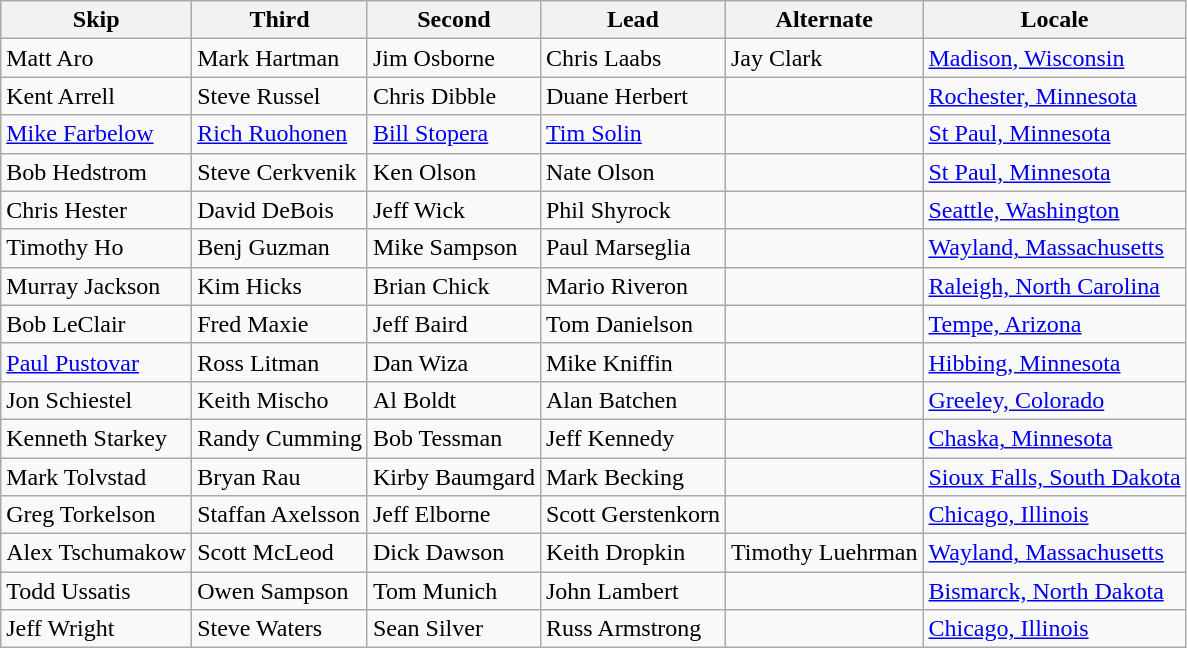<table class="wikitable">
<tr>
<th>Skip</th>
<th>Third</th>
<th>Second</th>
<th>Lead</th>
<th>Alternate</th>
<th>Locale</th>
</tr>
<tr>
<td>Matt Aro</td>
<td>Mark Hartman</td>
<td>Jim Osborne</td>
<td>Chris Laabs</td>
<td>Jay Clark</td>
<td> <a href='#'>Madison, Wisconsin</a></td>
</tr>
<tr>
<td>Kent Arrell</td>
<td>Steve Russel</td>
<td>Chris Dibble</td>
<td>Duane Herbert</td>
<td></td>
<td> <a href='#'>Rochester, Minnesota</a></td>
</tr>
<tr>
<td><a href='#'>Mike Farbelow</a></td>
<td><a href='#'>Rich Ruohonen</a></td>
<td><a href='#'>Bill Stopera</a></td>
<td><a href='#'>Tim Solin</a></td>
<td></td>
<td> <a href='#'>St Paul, Minnesota</a></td>
</tr>
<tr>
<td>Bob Hedstrom</td>
<td>Steve Cerkvenik</td>
<td>Ken Olson</td>
<td>Nate Olson</td>
<td></td>
<td> <a href='#'>St Paul, Minnesota</a></td>
</tr>
<tr>
<td>Chris Hester</td>
<td>David DeBois</td>
<td>Jeff Wick</td>
<td>Phil Shyrock</td>
<td></td>
<td> <a href='#'>Seattle, Washington</a></td>
</tr>
<tr>
<td>Timothy Ho</td>
<td>Benj Guzman</td>
<td>Mike Sampson</td>
<td>Paul Marseglia</td>
<td></td>
<td> <a href='#'>Wayland, Massachusetts</a></td>
</tr>
<tr>
<td>Murray Jackson</td>
<td>Kim Hicks</td>
<td>Brian Chick</td>
<td>Mario Riveron</td>
<td></td>
<td> <a href='#'>Raleigh, North Carolina</a></td>
</tr>
<tr>
<td>Bob LeClair</td>
<td>Fred Maxie</td>
<td>Jeff Baird</td>
<td>Tom Danielson</td>
<td></td>
<td> <a href='#'>Tempe, Arizona</a></td>
</tr>
<tr>
<td><a href='#'>Paul Pustovar</a></td>
<td>Ross Litman</td>
<td>Dan Wiza</td>
<td>Mike Kniffin</td>
<td></td>
<td> <a href='#'>Hibbing, Minnesota</a></td>
</tr>
<tr>
<td>Jon Schiestel</td>
<td>Keith Mischo</td>
<td>Al Boldt</td>
<td>Alan Batchen</td>
<td></td>
<td> <a href='#'>Greeley, Colorado</a></td>
</tr>
<tr>
<td>Kenneth Starkey</td>
<td>Randy Cumming</td>
<td>Bob Tessman</td>
<td>Jeff Kennedy</td>
<td></td>
<td> <a href='#'>Chaska, Minnesota</a></td>
</tr>
<tr>
<td>Mark Tolvstad</td>
<td>Bryan Rau</td>
<td>Kirby Baumgard</td>
<td>Mark Becking</td>
<td></td>
<td> <a href='#'>Sioux Falls, South Dakota</a></td>
</tr>
<tr>
<td>Greg Torkelson</td>
<td>Staffan Axelsson</td>
<td>Jeff Elborne</td>
<td>Scott Gerstenkorn</td>
<td></td>
<td> <a href='#'>Chicago, Illinois</a></td>
</tr>
<tr>
<td>Alex Tschumakow</td>
<td>Scott McLeod</td>
<td>Dick Dawson</td>
<td>Keith Dropkin</td>
<td>Timothy Luehrman</td>
<td> <a href='#'>Wayland, Massachusetts</a></td>
</tr>
<tr>
<td>Todd Ussatis</td>
<td>Owen Sampson</td>
<td>Tom Munich</td>
<td>John Lambert</td>
<td></td>
<td> <a href='#'>Bismarck, North Dakota</a></td>
</tr>
<tr>
<td>Jeff Wright</td>
<td>Steve Waters</td>
<td>Sean Silver</td>
<td>Russ Armstrong</td>
<td></td>
<td> <a href='#'>Chicago, Illinois</a></td>
</tr>
</table>
